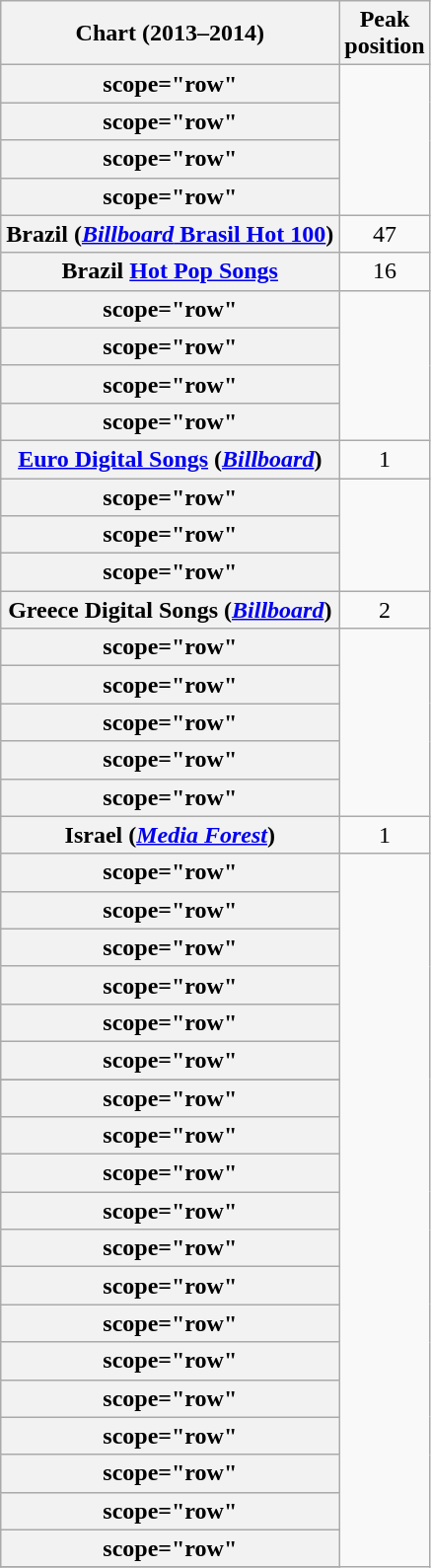<table class="wikitable sortable plainrowheaders" style="text-align:center">
<tr>
<th scope="col">Chart (2013–2014)</th>
<th scope="col">Peak<br>position</th>
</tr>
<tr>
<th>scope="row" </th>
</tr>
<tr>
<th>scope="row" </th>
</tr>
<tr>
<th>scope="row" </th>
</tr>
<tr>
<th>scope="row" </th>
</tr>
<tr>
<th scope="row">Brazil (<a href='#'><em>Billboard</em> Brasil Hot 100</a>)</th>
<td style="text-align:center;">47</td>
</tr>
<tr>
<th scope="row">Brazil <a href='#'>Hot Pop Songs</a></th>
<td style="text-align:center;">16</td>
</tr>
<tr>
<th>scope="row" </th>
</tr>
<tr>
<th>scope="row" </th>
</tr>
<tr>
<th>scope="row" </th>
</tr>
<tr>
<th>scope="row" </th>
</tr>
<tr>
<th scope="row"><a href='#'>Euro Digital Songs</a> (<em><a href='#'>Billboard</a></em>)</th>
<td align=center>1</td>
</tr>
<tr>
<th>scope="row" </th>
</tr>
<tr>
<th>scope="row" </th>
</tr>
<tr>
<th>scope="row" </th>
</tr>
<tr>
<th scope="row">Greece Digital Songs (<em><a href='#'>Billboard</a></em>)</th>
<td style="text-align:center;">2</td>
</tr>
<tr>
<th>scope="row" </th>
</tr>
<tr>
<th>scope="row" </th>
</tr>
<tr>
<th>scope="row" </th>
</tr>
<tr>
<th>scope="row" </th>
</tr>
<tr>
<th>scope="row" </th>
</tr>
<tr>
<th scope="row">Israel (<em><a href='#'>Media Forest</a></em>)</th>
<td style="text-align:center;">1</td>
</tr>
<tr>
<th>scope="row" </th>
</tr>
<tr>
<th>scope="row" </th>
</tr>
<tr>
<th>scope="row" </th>
</tr>
<tr>
<th>scope="row" </th>
</tr>
<tr>
<th>scope="row" </th>
</tr>
<tr>
<th>scope="row" </th>
</tr>
<tr>
</tr>
<tr>
<th>scope="row" </th>
</tr>
<tr>
<th>scope="row" </th>
</tr>
<tr>
<th>scope="row" </th>
</tr>
<tr>
<th>scope="row" </th>
</tr>
<tr>
<th>scope="row" </th>
</tr>
<tr>
<th>scope="row" </th>
</tr>
<tr>
<th>scope="row" </th>
</tr>
<tr>
<th>scope="row" </th>
</tr>
<tr>
<th>scope="row" </th>
</tr>
<tr>
<th>scope="row" </th>
</tr>
<tr>
<th>scope="row" </th>
</tr>
<tr>
<th>scope="row" </th>
</tr>
<tr>
<th>scope="row" </th>
</tr>
<tr>
</tr>
</table>
